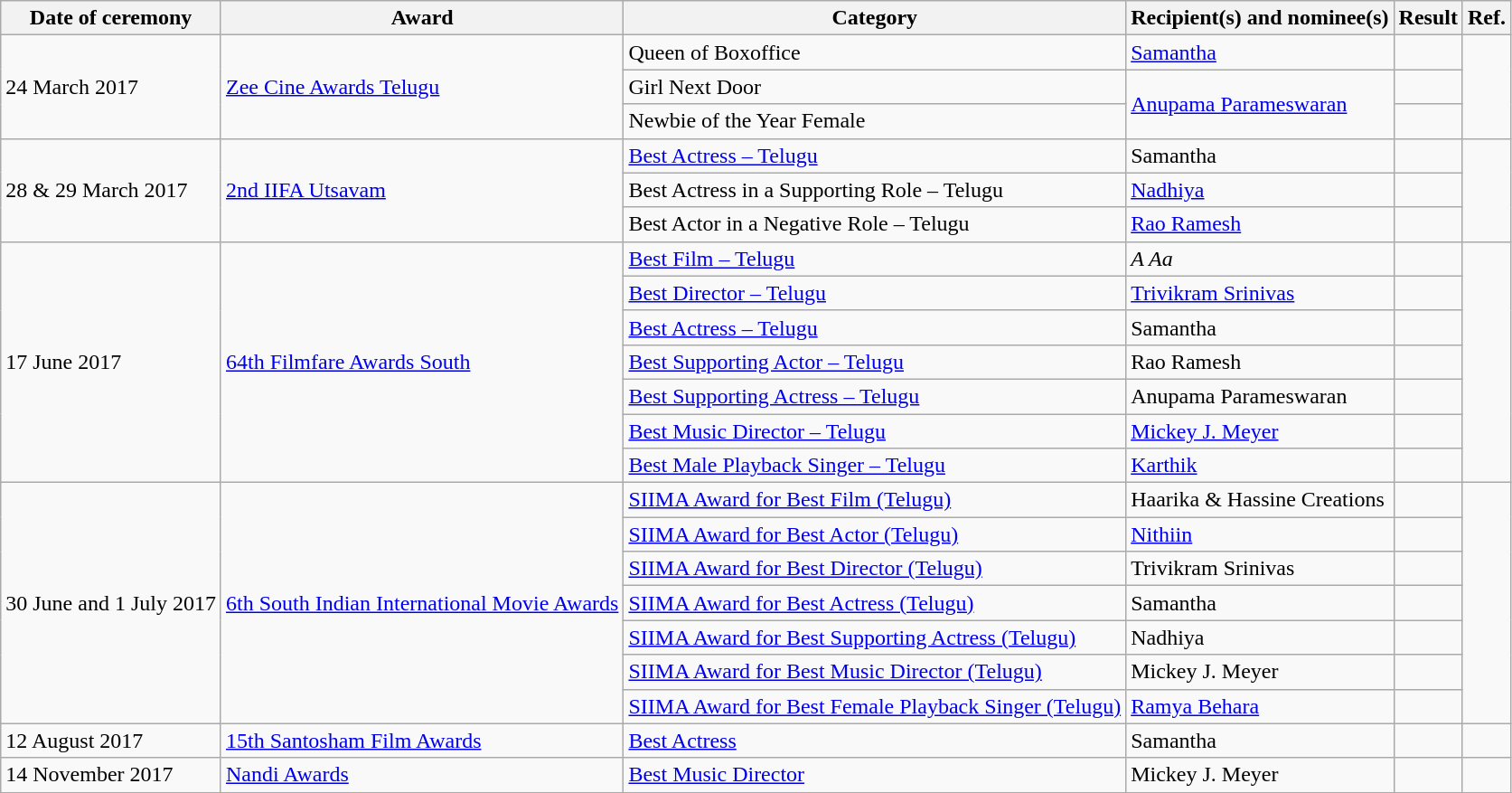<table class="wikitable sortable">
<tr>
<th>Date of ceremony</th>
<th>Award</th>
<th>Category</th>
<th>Recipient(s) and nominee(s)</th>
<th>Result</th>
<th>Ref.</th>
</tr>
<tr>
<td rowspan="3">24 March 2017</td>
<td rowspan="3"><a href='#'>Zee Cine Awards Telugu</a></td>
<td>Queen of Boxoffice</td>
<td><a href='#'>Samantha</a></td>
<td></td>
<td rowspan="3"></td>
</tr>
<tr>
<td>Girl Next Door</td>
<td rowspan="2"><a href='#'>Anupama Parameswaran</a></td>
<td></td>
</tr>
<tr>
<td>Newbie of the Year Female</td>
<td></td>
</tr>
<tr>
<td rowspan="3">28 & 29 March 2017</td>
<td rowspan="3"><a href='#'>2nd IIFA Utsavam</a></td>
<td><a href='#'>Best Actress – Telugu</a></td>
<td>Samantha</td>
<td></td>
<td rowspan="3"></td>
</tr>
<tr>
<td>Best Actress in a Supporting Role – Telugu</td>
<td><a href='#'>Nadhiya</a></td>
<td></td>
</tr>
<tr>
<td>Best Actor in a Negative Role – Telugu</td>
<td><a href='#'>Rao Ramesh</a></td>
<td></td>
</tr>
<tr>
<td rowspan="7">17 June 2017</td>
<td rowspan="7"><a href='#'>64th Filmfare Awards South</a></td>
<td><a href='#'>Best Film – Telugu</a></td>
<td><em>A Aa</em></td>
<td></td>
<td rowspan="7"></td>
</tr>
<tr>
<td><a href='#'>Best Director – Telugu</a></td>
<td><a href='#'>Trivikram Srinivas</a></td>
<td></td>
</tr>
<tr>
<td><a href='#'>Best Actress – Telugu</a></td>
<td>Samantha</td>
<td></td>
</tr>
<tr>
<td><a href='#'>Best Supporting Actor – Telugu</a></td>
<td>Rao Ramesh</td>
<td></td>
</tr>
<tr>
<td><a href='#'>Best Supporting Actress – Telugu</a></td>
<td>Anupama Parameswaran</td>
<td></td>
</tr>
<tr>
<td><a href='#'>Best Music Director – Telugu</a></td>
<td><a href='#'>Mickey J. Meyer</a></td>
<td></td>
</tr>
<tr>
<td><a href='#'>Best Male Playback Singer – Telugu</a></td>
<td><a href='#'>Karthik</a></td>
<td></td>
</tr>
<tr>
<td rowspan="7">30 June and 1 July 2017</td>
<td rowspan="7"><a href='#'>6th South Indian International Movie Awards</a></td>
<td><a href='#'>SIIMA Award for Best Film (Telugu)</a></td>
<td>Haarika & Hassine Creations</td>
<td></td>
<td rowspan="7"></td>
</tr>
<tr>
<td><a href='#'>SIIMA Award for Best Actor (Telugu)</a></td>
<td><a href='#'>Nithiin</a></td>
<td></td>
</tr>
<tr>
<td><a href='#'>SIIMA Award for Best Director (Telugu)</a></td>
<td>Trivikram Srinivas</td>
<td></td>
</tr>
<tr>
<td><a href='#'>SIIMA Award for Best Actress (Telugu)</a></td>
<td>Samantha</td>
<td></td>
</tr>
<tr>
<td><a href='#'>SIIMA Award for Best Supporting Actress (Telugu)</a></td>
<td>Nadhiya</td>
<td></td>
</tr>
<tr>
<td><a href='#'>SIIMA Award for Best Music Director (Telugu)</a></td>
<td>Mickey J. Meyer</td>
<td></td>
</tr>
<tr>
<td><a href='#'>SIIMA Award for Best Female Playback Singer (Telugu)</a></td>
<td><a href='#'>Ramya Behara</a></td>
<td></td>
</tr>
<tr>
<td>12 August 2017</td>
<td><a href='#'>15th Santosham Film Awards</a></td>
<td><a href='#'>Best Actress</a></td>
<td>Samantha</td>
<td></td>
<td></td>
</tr>
<tr>
<td>14 November 2017</td>
<td><a href='#'>Nandi Awards</a></td>
<td><a href='#'>Best Music Director</a></td>
<td>Mickey J. Meyer</td>
<td></td>
<td></td>
</tr>
<tr>
</tr>
</table>
